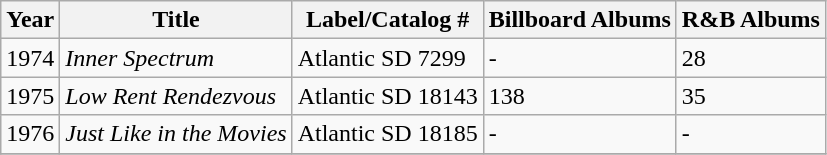<table class=wikitable>
<tr>
<th>Year</th>
<th>Title</th>
<th>Label/Catalog #</th>
<th>Billboard Albums</th>
<th>R&B Albums</th>
</tr>
<tr>
<td>1974</td>
<td><em>Inner Spectrum</em></td>
<td>Atlantic SD 7299</td>
<td>-</td>
<td>28</td>
</tr>
<tr>
<td>1975</td>
<td><em>Low Rent Rendezvous</em></td>
<td>Atlantic SD 18143</td>
<td>138</td>
<td>35</td>
</tr>
<tr>
<td>1976</td>
<td><em>Just Like in the Movies</em></td>
<td>Atlantic SD 18185</td>
<td>-</td>
<td>-</td>
</tr>
<tr>
</tr>
</table>
